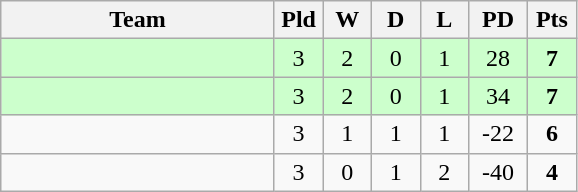<table class="wikitable" style="text-align:center">
<tr>
<th width=175>Team</th>
<th width=25 abbr="Played">Pld</th>
<th width=25 abbr="Won">W</th>
<th width=25 abbr="Drawn">D</th>
<th width=25 abbr="Lost">L</th>
<th width=32 abbr="Points difference">PD</th>
<th width=25 abbr="Points">Pts</th>
</tr>
<tr style="background:#cfc">
<td align=left></td>
<td>3</td>
<td>2</td>
<td>0</td>
<td>1</td>
<td>28</td>
<td><strong>7</strong></td>
</tr>
<tr style="background:#cfc">
<td align=left></td>
<td>3</td>
<td>2</td>
<td>0</td>
<td>1</td>
<td>34</td>
<td><strong>7</strong></td>
</tr>
<tr>
<td align=left></td>
<td>3</td>
<td>1</td>
<td>1</td>
<td>1</td>
<td>-22</td>
<td><strong>6</strong></td>
</tr>
<tr>
<td align=left></td>
<td>3</td>
<td>0</td>
<td>1</td>
<td>2</td>
<td>-40</td>
<td><strong>4</strong></td>
</tr>
</table>
